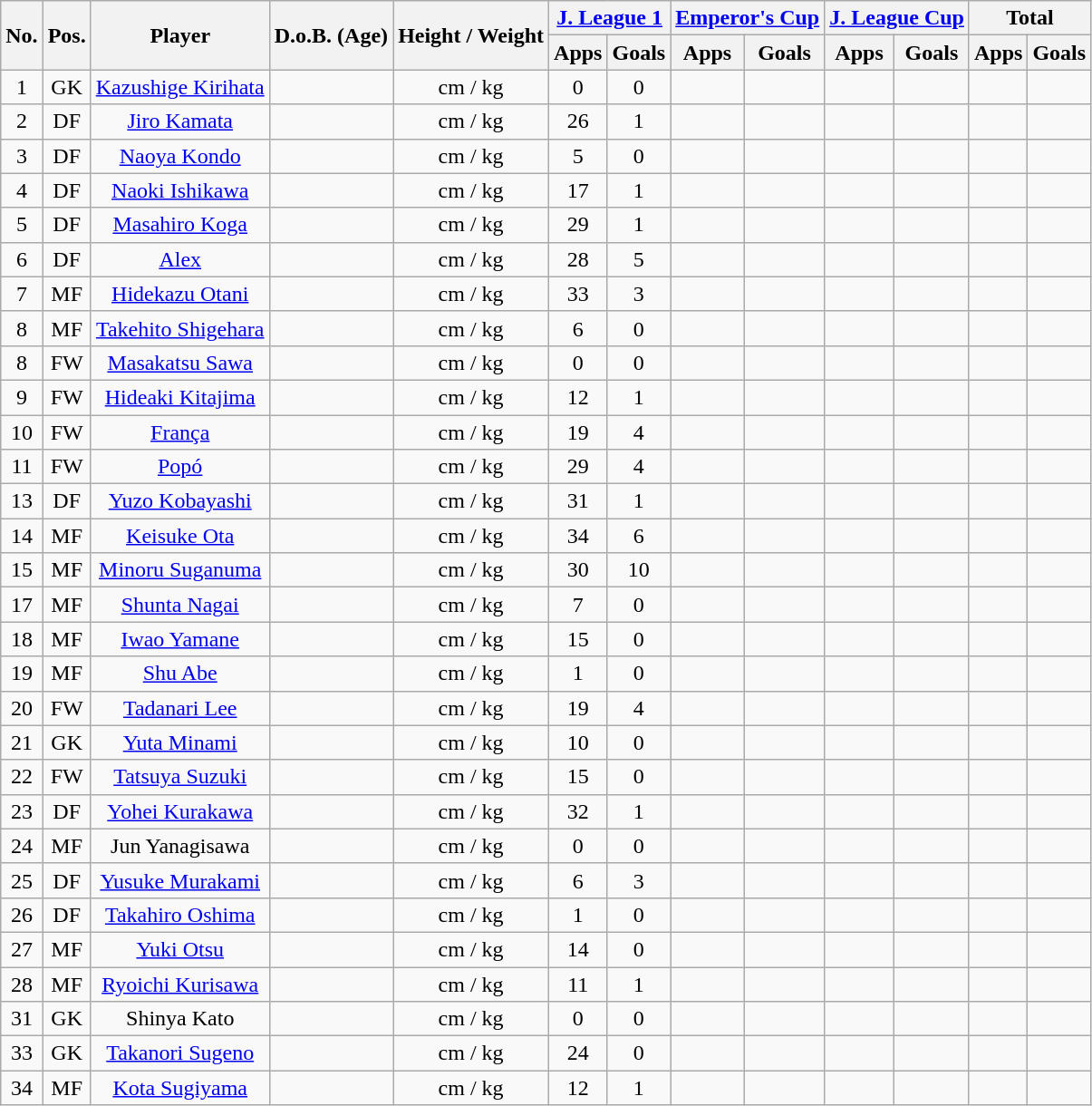<table class="wikitable" style="text-align:center;">
<tr>
<th rowspan="2">No.</th>
<th rowspan="2">Pos.</th>
<th rowspan="2">Player</th>
<th rowspan="2">D.o.B. (Age)</th>
<th rowspan="2">Height / Weight</th>
<th colspan="2"><a href='#'>J. League 1</a></th>
<th colspan="2"><a href='#'>Emperor's Cup</a></th>
<th colspan="2"><a href='#'>J. League Cup</a></th>
<th colspan="2">Total</th>
</tr>
<tr>
<th>Apps</th>
<th>Goals</th>
<th>Apps</th>
<th>Goals</th>
<th>Apps</th>
<th>Goals</th>
<th>Apps</th>
<th>Goals</th>
</tr>
<tr>
<td>1</td>
<td>GK</td>
<td><a href='#'>Kazushige Kirihata</a></td>
<td></td>
<td>cm / kg</td>
<td>0</td>
<td>0</td>
<td></td>
<td></td>
<td></td>
<td></td>
<td></td>
<td></td>
</tr>
<tr>
<td>2</td>
<td>DF</td>
<td><a href='#'>Jiro Kamata</a></td>
<td></td>
<td>cm / kg</td>
<td>26</td>
<td>1</td>
<td></td>
<td></td>
<td></td>
<td></td>
<td></td>
<td></td>
</tr>
<tr>
<td>3</td>
<td>DF</td>
<td><a href='#'>Naoya Kondo</a></td>
<td></td>
<td>cm / kg</td>
<td>5</td>
<td>0</td>
<td></td>
<td></td>
<td></td>
<td></td>
<td></td>
<td></td>
</tr>
<tr>
<td>4</td>
<td>DF</td>
<td><a href='#'>Naoki Ishikawa</a></td>
<td></td>
<td>cm / kg</td>
<td>17</td>
<td>1</td>
<td></td>
<td></td>
<td></td>
<td></td>
<td></td>
<td></td>
</tr>
<tr>
<td>5</td>
<td>DF</td>
<td><a href='#'>Masahiro Koga</a></td>
<td></td>
<td>cm / kg</td>
<td>29</td>
<td>1</td>
<td></td>
<td></td>
<td></td>
<td></td>
<td></td>
<td></td>
</tr>
<tr>
<td>6</td>
<td>DF</td>
<td><a href='#'>Alex</a></td>
<td></td>
<td>cm / kg</td>
<td>28</td>
<td>5</td>
<td></td>
<td></td>
<td></td>
<td></td>
<td></td>
<td></td>
</tr>
<tr>
<td>7</td>
<td>MF</td>
<td><a href='#'>Hidekazu Otani</a></td>
<td></td>
<td>cm / kg</td>
<td>33</td>
<td>3</td>
<td></td>
<td></td>
<td></td>
<td></td>
<td></td>
<td></td>
</tr>
<tr>
<td>8</td>
<td>MF</td>
<td><a href='#'>Takehito Shigehara</a></td>
<td></td>
<td>cm / kg</td>
<td>6</td>
<td>0</td>
<td></td>
<td></td>
<td></td>
<td></td>
<td></td>
<td></td>
</tr>
<tr>
<td>8</td>
<td>FW</td>
<td><a href='#'>Masakatsu Sawa</a></td>
<td></td>
<td>cm / kg</td>
<td>0</td>
<td>0</td>
<td></td>
<td></td>
<td></td>
<td></td>
<td></td>
<td></td>
</tr>
<tr>
<td>9</td>
<td>FW</td>
<td><a href='#'>Hideaki Kitajima</a></td>
<td></td>
<td>cm / kg</td>
<td>12</td>
<td>1</td>
<td></td>
<td></td>
<td></td>
<td></td>
<td></td>
<td></td>
</tr>
<tr>
<td>10</td>
<td>FW</td>
<td><a href='#'>França</a></td>
<td></td>
<td>cm / kg</td>
<td>19</td>
<td>4</td>
<td></td>
<td></td>
<td></td>
<td></td>
<td></td>
<td></td>
</tr>
<tr>
<td>11</td>
<td>FW</td>
<td><a href='#'>Popó</a></td>
<td></td>
<td>cm / kg</td>
<td>29</td>
<td>4</td>
<td></td>
<td></td>
<td></td>
<td></td>
<td></td>
<td></td>
</tr>
<tr>
<td>13</td>
<td>DF</td>
<td><a href='#'>Yuzo Kobayashi</a></td>
<td></td>
<td>cm / kg</td>
<td>31</td>
<td>1</td>
<td></td>
<td></td>
<td></td>
<td></td>
<td></td>
<td></td>
</tr>
<tr>
<td>14</td>
<td>MF</td>
<td><a href='#'>Keisuke Ota</a></td>
<td></td>
<td>cm / kg</td>
<td>34</td>
<td>6</td>
<td></td>
<td></td>
<td></td>
<td></td>
<td></td>
<td></td>
</tr>
<tr>
<td>15</td>
<td>MF</td>
<td><a href='#'>Minoru Suganuma</a></td>
<td></td>
<td>cm / kg</td>
<td>30</td>
<td>10</td>
<td></td>
<td></td>
<td></td>
<td></td>
<td></td>
<td></td>
</tr>
<tr>
<td>17</td>
<td>MF</td>
<td><a href='#'>Shunta Nagai</a></td>
<td></td>
<td>cm / kg</td>
<td>7</td>
<td>0</td>
<td></td>
<td></td>
<td></td>
<td></td>
<td></td>
<td></td>
</tr>
<tr>
<td>18</td>
<td>MF</td>
<td><a href='#'>Iwao Yamane</a></td>
<td></td>
<td>cm / kg</td>
<td>15</td>
<td>0</td>
<td></td>
<td></td>
<td></td>
<td></td>
<td></td>
<td></td>
</tr>
<tr>
<td>19</td>
<td>MF</td>
<td><a href='#'>Shu Abe</a></td>
<td></td>
<td>cm / kg</td>
<td>1</td>
<td>0</td>
<td></td>
<td></td>
<td></td>
<td></td>
<td></td>
<td></td>
</tr>
<tr>
<td>20</td>
<td>FW</td>
<td><a href='#'>Tadanari Lee</a></td>
<td></td>
<td>cm / kg</td>
<td>19</td>
<td>4</td>
<td></td>
<td></td>
<td></td>
<td></td>
<td></td>
<td></td>
</tr>
<tr>
<td>21</td>
<td>GK</td>
<td><a href='#'>Yuta Minami</a></td>
<td></td>
<td>cm / kg</td>
<td>10</td>
<td>0</td>
<td></td>
<td></td>
<td></td>
<td></td>
<td></td>
<td></td>
</tr>
<tr>
<td>22</td>
<td>FW</td>
<td><a href='#'>Tatsuya Suzuki</a></td>
<td></td>
<td>cm / kg</td>
<td>15</td>
<td>0</td>
<td></td>
<td></td>
<td></td>
<td></td>
<td></td>
<td></td>
</tr>
<tr>
<td>23</td>
<td>DF</td>
<td><a href='#'>Yohei Kurakawa</a></td>
<td></td>
<td>cm / kg</td>
<td>32</td>
<td>1</td>
<td></td>
<td></td>
<td></td>
<td></td>
<td></td>
<td></td>
</tr>
<tr>
<td>24</td>
<td>MF</td>
<td>Jun Yanagisawa</td>
<td></td>
<td>cm / kg</td>
<td>0</td>
<td>0</td>
<td></td>
<td></td>
<td></td>
<td></td>
<td></td>
<td></td>
</tr>
<tr>
<td>25</td>
<td>DF</td>
<td><a href='#'>Yusuke Murakami</a></td>
<td></td>
<td>cm / kg</td>
<td>6</td>
<td>3</td>
<td></td>
<td></td>
<td></td>
<td></td>
<td></td>
<td></td>
</tr>
<tr>
<td>26</td>
<td>DF</td>
<td><a href='#'>Takahiro Oshima</a></td>
<td></td>
<td>cm / kg</td>
<td>1</td>
<td>0</td>
<td></td>
<td></td>
<td></td>
<td></td>
<td></td>
<td></td>
</tr>
<tr>
<td>27</td>
<td>MF</td>
<td><a href='#'>Yuki Otsu</a></td>
<td></td>
<td>cm / kg</td>
<td>14</td>
<td>0</td>
<td></td>
<td></td>
<td></td>
<td></td>
<td></td>
<td></td>
</tr>
<tr>
<td>28</td>
<td>MF</td>
<td><a href='#'>Ryoichi Kurisawa</a></td>
<td></td>
<td>cm / kg</td>
<td>11</td>
<td>1</td>
<td></td>
<td></td>
<td></td>
<td></td>
<td></td>
<td></td>
</tr>
<tr>
<td>31</td>
<td>GK</td>
<td>Shinya Kato</td>
<td></td>
<td>cm / kg</td>
<td>0</td>
<td>0</td>
<td></td>
<td></td>
<td></td>
<td></td>
<td></td>
<td></td>
</tr>
<tr>
<td>33</td>
<td>GK</td>
<td><a href='#'>Takanori Sugeno</a></td>
<td></td>
<td>cm / kg</td>
<td>24</td>
<td>0</td>
<td></td>
<td></td>
<td></td>
<td></td>
<td></td>
<td></td>
</tr>
<tr>
<td>34</td>
<td>MF</td>
<td><a href='#'>Kota Sugiyama</a></td>
<td></td>
<td>cm / kg</td>
<td>12</td>
<td>1</td>
<td></td>
<td></td>
<td></td>
<td></td>
<td></td>
<td></td>
</tr>
</table>
